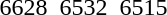<table>
<tr>
<td></td>
<td></td>
<td>6628</td>
<td></td>
<td>6532</td>
<td></td>
<td>6515 <strong></strong></td>
</tr>
</table>
